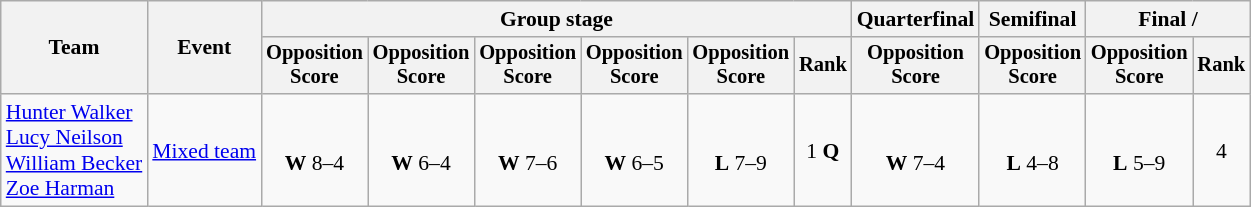<table class="wikitable" style="font-size:90%">
<tr>
<th rowspan=2>Team</th>
<th rowspan=2>Event</th>
<th colspan=6>Group stage</th>
<th>Quarterfinal</th>
<th>Semifinal</th>
<th colspan=2>Final / </th>
</tr>
<tr style="font-size:95%">
<th>Opposition<br>Score</th>
<th>Opposition<br>Score</th>
<th>Opposition<br>Score</th>
<th>Opposition<br>Score</th>
<th>Opposition<br>Score</th>
<th>Rank</th>
<th>Opposition<br>Score</th>
<th>Opposition<br>Score</th>
<th>Opposition<br>Score</th>
<th>Rank</th>
</tr>
<tr align=center>
<td align=left><a href='#'>Hunter Walker</a><br><a href='#'>Lucy Neilson</a><br><a href='#'>William Becker</a><br><a href='#'>Zoe Harman</a></td>
<td align=left><a href='#'>Mixed team</a></td>
<td><br><strong>W</strong> 8–4</td>
<td><br><strong>W</strong> 6–4</td>
<td><br><strong>W</strong> 7–6</td>
<td><br><strong>W</strong> 6–5</td>
<td><br><strong>L</strong> 7–9</td>
<td>1 <strong>Q</strong></td>
<td><br><strong>W</strong> 7–4</td>
<td><br><strong>L</strong> 4–8</td>
<td><br><strong>L</strong> 5–9</td>
<td>4</td>
</tr>
</table>
